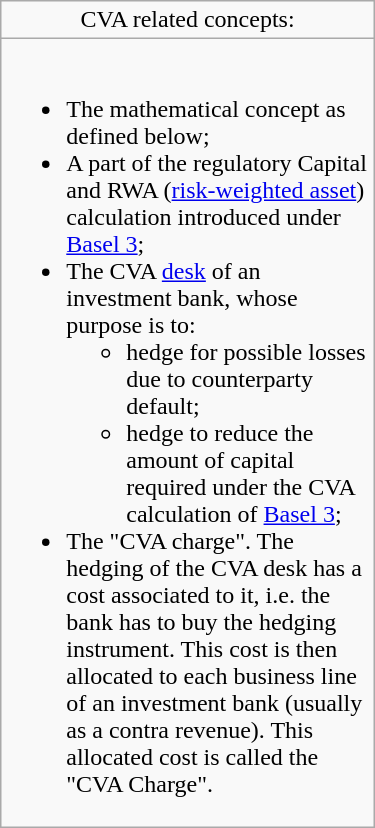<table class="wikitable floatright" | width="250">
<tr style="text-align:center;">
<td>CVA related concepts:</td>
</tr>
<tr>
<td><br><ul><li>The mathematical concept as defined below;</li><li>A part of the regulatory Capital and RWA (<a href='#'>risk-weighted asset</a>) calculation  introduced under <a href='#'>Basel 3</a>;</li><li>The CVA <a href='#'>desk</a> of an investment bank, whose purpose is to:<ul><li>hedge for possible losses due to counterparty default;</li><li>hedge to reduce the amount of capital required under the CVA calculation of <a href='#'>Basel 3</a>;</li></ul></li><li>The "CVA charge". The hedging of the CVA desk has a cost associated to it, i.e. the bank has to buy the hedging instrument. This cost is then allocated to each business line of an investment bank (usually as a contra revenue). This allocated cost is called the "CVA Charge".</li></ul></td>
</tr>
</table>
